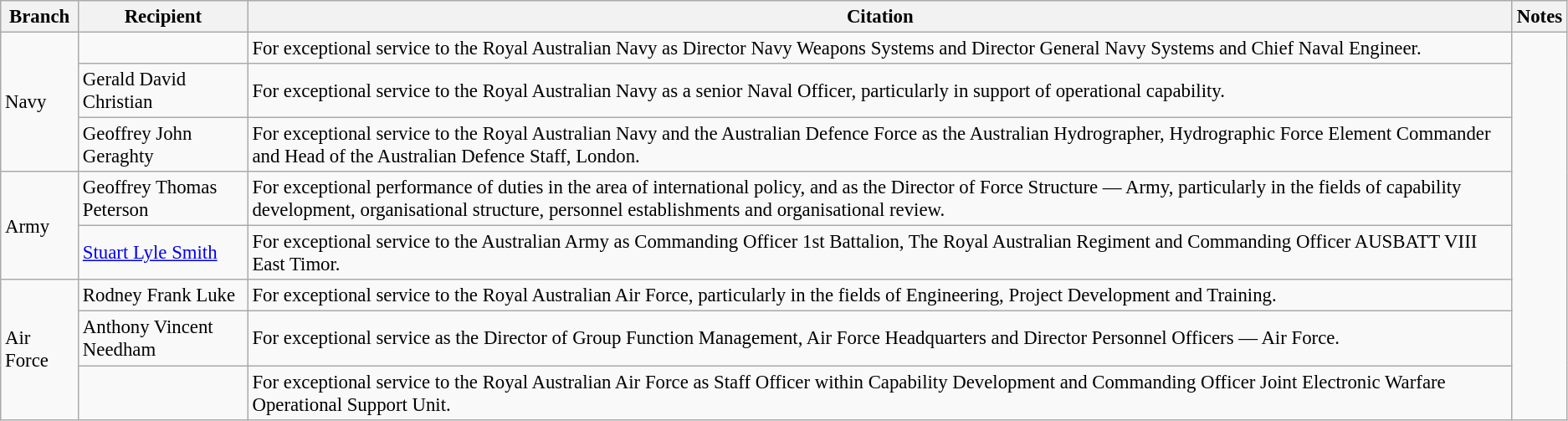<table class="wikitable" style="font-size:95%;">
<tr>
<th>Branch</th>
<th>Recipient</th>
<th>Citation</th>
<th>Notes</th>
</tr>
<tr>
<td rowspan=3>Navy</td>
<td></td>
<td>For exceptional service to the Royal Australian Navy as Director Navy Weapons Systems and Director General Navy Systems and Chief Naval Engineer.</td>
<td rowspan=20></td>
</tr>
<tr>
<td> Gerald David Christian</td>
<td>For exceptional service to the Royal Australian Navy as a senior Naval Officer, particularly in support of operational capability.</td>
</tr>
<tr>
<td> Geoffrey John Geraghty</td>
<td>For exceptional service to the Royal Australian Navy and the Australian Defence Force as the Australian Hydrographer, Hydrographic Force Element Commander and Head of the Australian Defence Staff, London.</td>
</tr>
<tr>
<td rowspan=2>Army</td>
<td> Geoffrey Thomas Peterson</td>
<td>For exceptional performance of duties in the area of international policy, and as the Director of Force Structure — Army, particularly in the fields of capability development, organisational structure, personnel establishments and organisational review.</td>
</tr>
<tr>
<td> <a href='#'>Stuart Lyle Smith</a></td>
<td>For exceptional service to the Australian Army as Commanding Officer 1st Battalion, The Royal Australian Regiment and Commanding Officer AUSBATT VIII East Timor.</td>
</tr>
<tr>
<td rowspan=3>Air Force</td>
<td> Rodney Frank Luke</td>
<td>For exceptional service to the Royal Australian Air Force, particularly in the fields of Engineering, Project Development and Training.</td>
</tr>
<tr>
<td> Anthony Vincent Needham</td>
<td>For exceptional service as the Director of Group Function Management, Air Force Headquarters and Director Personnel Officers — Air Force.</td>
</tr>
<tr>
<td></td>
<td>For exceptional service to the Royal Australian Air Force as Staff Officer within Capability Development and Commanding Officer Joint Electronic Warfare Operational Support Unit.</td>
</tr>
</table>
